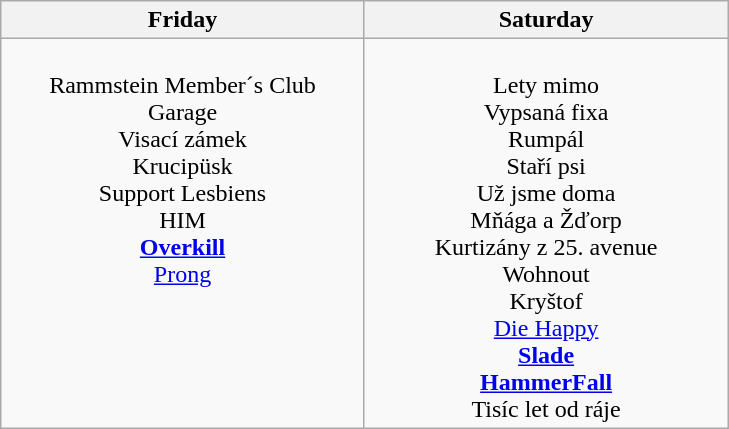<table class="wikitable">
<tr>
<th>Friday</th>
<th>Saturday</th>
</tr>
<tr>
<td valign="top" align="center" width=235><br>Rammstein Member´s Club <br>
Garage<br>
Visací zámek <br>
Krucipüsk<br>
Support Lesbiens <br>
HIM <br>
<strong><a href='#'>Overkill</a></strong><br>
<a href='#'>Prong</a><br></td>
<td valign="top" align="center" width=235><br>Lety mimo <br>
Vypsaná fixa <br>
Rumpál <br>
Staří psi <br>
Už jsme doma <br>
Mňága a Žďorp<br>
Kurtizány z 25. avenue<br>
Wohnout <br>
Kryštof <br>
<a href='#'>Die Happy</a><br>
<strong><a href='#'>Slade</a></strong><br>
<strong><a href='#'>HammerFall</a></strong><br>
Tisíc let od ráje <br></td>
</tr>
</table>
